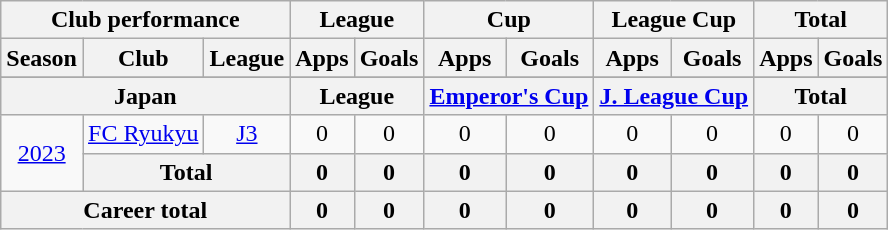<table class="wikitable" style="text-align:center">
<tr>
<th colspan=3>Club performance</th>
<th colspan=2>League</th>
<th colspan=2>Cup</th>
<th colspan=2>League Cup</th>
<th colspan=2>Total</th>
</tr>
<tr>
<th>Season</th>
<th>Club</th>
<th>League</th>
<th>Apps</th>
<th>Goals</th>
<th>Apps</th>
<th>Goals</th>
<th>Apps</th>
<th>Goals</th>
<th>Apps</th>
<th>Goals</th>
</tr>
<tr>
</tr>
<tr>
<th colspan=3>Japan</th>
<th colspan=2>League</th>
<th colspan=2><a href='#'>Emperor's Cup</a></th>
<th colspan=2><a href='#'>J. League Cup</a></th>
<th colspan=2>Total</th>
</tr>
<tr>
<td rowspan="2"><a href='#'>2023</a></td>
<td><a href='#'>FC Ryukyu</a></td>
<td><a href='#'>J3</a></td>
<td>0</td>
<td>0</td>
<td>0</td>
<td>0</td>
<td>0</td>
<td>0</td>
<td>0</td>
<td>0</td>
</tr>
<tr>
<th colspan=2>Total</th>
<th>0</th>
<th>0</th>
<th>0</th>
<th>0</th>
<th>0</th>
<th>0</th>
<th>0</th>
<th>0</th>
</tr>
<tr>
<th colspan=3>Career total</th>
<th>0</th>
<th>0</th>
<th>0</th>
<th>0</th>
<th>0</th>
<th>0</th>
<th>0</th>
<th>0</th>
</tr>
</table>
